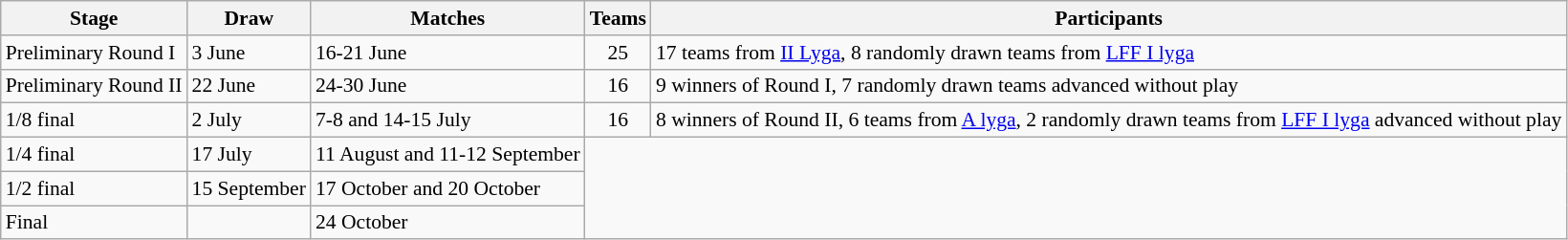<table class="wikitable" style="font-size:90%">
<tr>
<th>Stage</th>
<th>Draw</th>
<th>Matches</th>
<th>Teams</th>
<th>Participants</th>
</tr>
<tr>
<td>Preliminary Round I</td>
<td>3 June</td>
<td>16-21 June</td>
<td style="text-align:center;">25</td>
<td>17 teams from <a href='#'>II Lyga</a>, 8 randomly drawn teams from <a href='#'>LFF I lyga</a></td>
</tr>
<tr>
<td>Preliminary Round II</td>
<td>22 June</td>
<td>24-30 June</td>
<td style="text-align:center;">16</td>
<td>9 winners of Round I, 7 randomly drawn teams advanced without play</td>
</tr>
<tr>
<td>1/8 final</td>
<td>2 July</td>
<td>7-8 and 14-15 July</td>
<td style="text-align:center;">16</td>
<td>8 winners of Round II, 6 teams from <a href='#'>A lyga</a>, 2 randomly drawn teams from <a href='#'>LFF I lyga</a> advanced without play</td>
</tr>
<tr>
<td>1/4 final</td>
<td>17 July</td>
<td>11 August and 11-12 September</td>
</tr>
<tr>
<td>1/2 final</td>
<td>15 September</td>
<td>17 October and 20 October</td>
</tr>
<tr>
<td>Final</td>
<td></td>
<td>24 October</td>
</tr>
</table>
